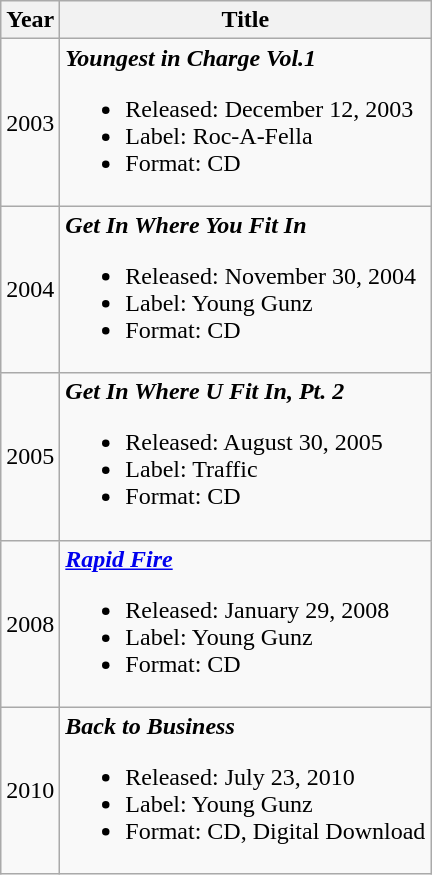<table class="wikitable" border="1">
<tr>
<th align=center>Year</th>
<th align=center>Title</th>
</tr>
<tr>
<td align=left>2003</td>
<td align=left><strong><em>Youngest in Charge Vol.1</em></strong><br><ul><li>Released: December 12, 2003</li><li>Label: Roc-A-Fella</li><li>Format: CD</li></ul></td>
</tr>
<tr>
<td align=left>2004</td>
<td align=left><strong><em>Get In Where You Fit In</em></strong><br><ul><li>Released: November 30, 2004</li><li>Label: Young Gunz</li><li>Format: CD</li></ul></td>
</tr>
<tr>
<td align=left>2005</td>
<td align=left><strong><em>Get In Where U Fit In, Pt. 2</em></strong><br><ul><li>Released: August 30, 2005</li><li>Label: Traffic</li><li>Format: CD</li></ul></td>
</tr>
<tr>
<td>2008</td>
<td><strong><em><a href='#'>Rapid Fire</a></em></strong><br><ul><li>Released: January 29, 2008</li><li>Label: Young Gunz</li><li>Format: CD</li></ul></td>
</tr>
<tr>
<td>2010</td>
<td align=left><strong><em>Back to Business</em></strong><br><ul><li>Released: July 23, 2010</li><li>Label: Young Gunz</li><li>Format: CD, Digital Download</li></ul></td>
</tr>
</table>
